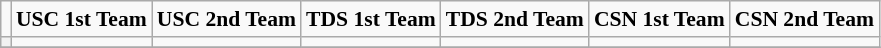<table class="wikitable" style="white-space:nowrap; font-size:90%;">
<tr>
<td></td>
<td><strong>USC 1st Team</strong></td>
<td><strong>USC 2nd Team</strong></td>
<td><strong>TDS 1st Team</strong></td>
<td><strong>TDS 2nd Team</strong></td>
<td><strong>CSN 1st Team</strong></td>
<td><strong>CSN 2nd Team</strong></td>
</tr>
<tr>
<th></th>
<td></td>
<td></td>
<td></td>
<td></td>
<td></td>
<td></td>
</tr>
<tr>
</tr>
</table>
